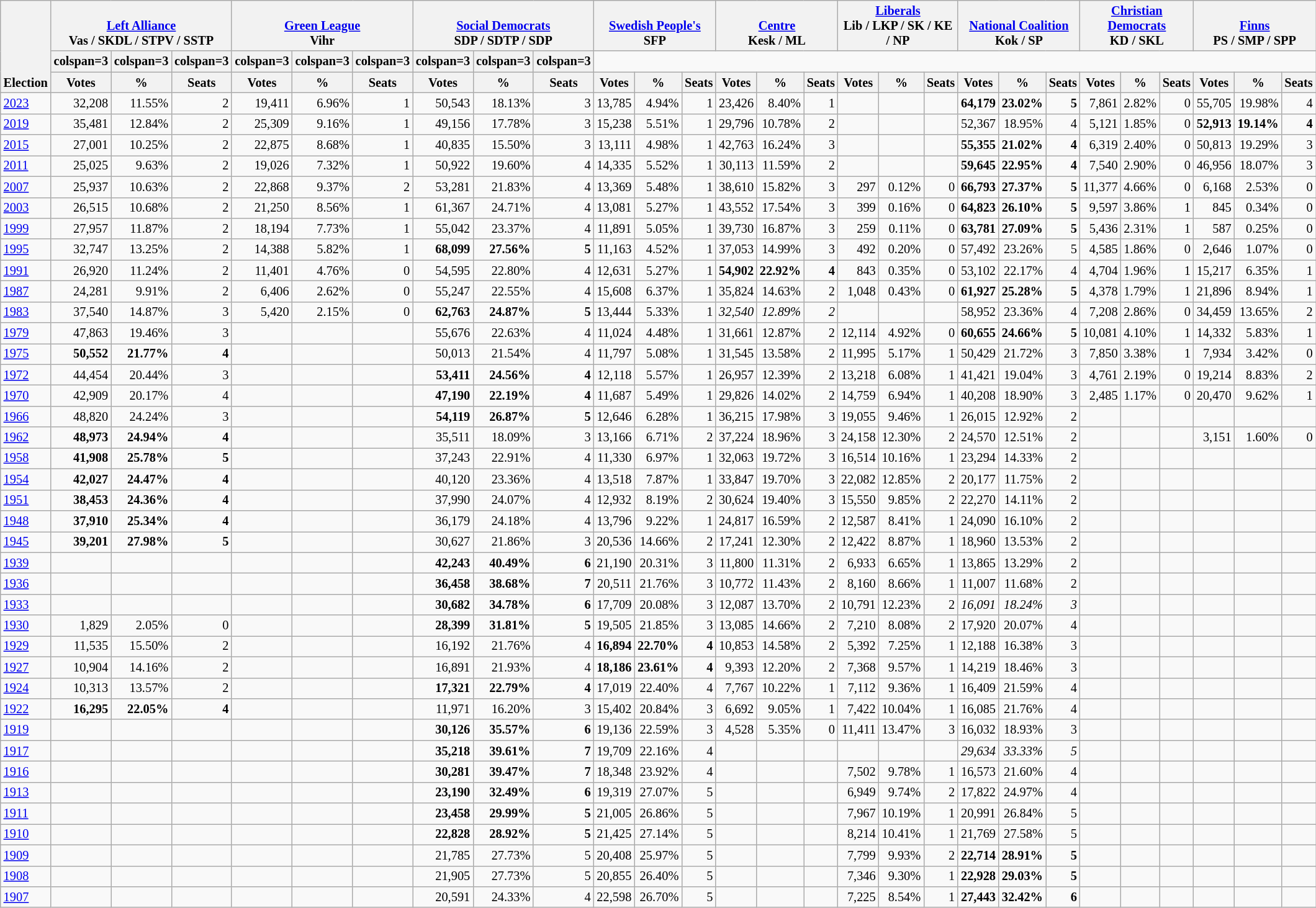<table class="wikitable" border="1" style="font-size:85%; text-align:right;">
<tr>
<th style="text-align:left;" valign=bottom rowspan=3>Election</th>
<th valign=bottom colspan=3><a href='#'>Left Alliance</a><br>Vas / SKDL / STPV / SSTP</th>
<th valign=bottom colspan=3><a href='#'>Green League</a><br>Vihr</th>
<th valign=bottom colspan=3><a href='#'>Social Democrats</a><br>SDP / SDTP / SDP</th>
<th valign=bottom colspan=3><a href='#'>Swedish People's</a><br>SFP</th>
<th valign=bottom colspan=3><a href='#'>Centre</a><br>Kesk / ML</th>
<th valign=bottom colspan=3><a href='#'>Liberals</a><br>Lib / LKP / SK / KE / NP</th>
<th valign=bottom colspan=3><a href='#'>National Coalition</a><br>Kok / SP</th>
<th valign=bottom colspan=3><a href='#'>Christian Democrats</a><br>KD / SKL</th>
<th valign=bottom colspan=3><a href='#'>Finns</a><br>PS / SMP / SPP</th>
</tr>
<tr>
<th>colspan=3 </th>
<th>colspan=3 </th>
<th>colspan=3 </th>
<th>colspan=3 </th>
<th>colspan=3 </th>
<th>colspan=3 </th>
<th>colspan=3 </th>
<th>colspan=3 </th>
<th>colspan=3 </th>
</tr>
<tr>
<th>Votes</th>
<th>%</th>
<th>Seats</th>
<th>Votes</th>
<th>%</th>
<th>Seats</th>
<th>Votes</th>
<th>%</th>
<th>Seats</th>
<th>Votes</th>
<th>%</th>
<th>Seats</th>
<th>Votes</th>
<th>%</th>
<th>Seats</th>
<th>Votes</th>
<th>%</th>
<th>Seats</th>
<th>Votes</th>
<th>%</th>
<th>Seats</th>
<th>Votes</th>
<th>%</th>
<th>Seats</th>
<th>Votes</th>
<th>%</th>
<th>Seats</th>
</tr>
<tr>
<td align=left><a href='#'>2023</a></td>
<td>32,208</td>
<td>11.55%</td>
<td>2</td>
<td>19,411</td>
<td>6.96%</td>
<td>1</td>
<td>50,543</td>
<td>18.13%</td>
<td>3</td>
<td>13,785</td>
<td>4.94%</td>
<td>1</td>
<td>23,426</td>
<td>8.40%</td>
<td>1</td>
<td></td>
<td></td>
<td></td>
<td><strong>64,179</strong></td>
<td><strong>23.02%</strong></td>
<td><strong>5</strong></td>
<td>7,861</td>
<td>2.82%</td>
<td>0</td>
<td>55,705</td>
<td>19.98%</td>
<td>4</td>
</tr>
<tr>
<td align=left><a href='#'>2019</a></td>
<td>35,481</td>
<td>12.84%</td>
<td>2</td>
<td>25,309</td>
<td>9.16%</td>
<td>1</td>
<td>49,156</td>
<td>17.78%</td>
<td>3</td>
<td>15,238</td>
<td>5.51%</td>
<td>1</td>
<td>29,796</td>
<td>10.78%</td>
<td>2</td>
<td></td>
<td></td>
<td></td>
<td>52,367</td>
<td>18.95%</td>
<td>4</td>
<td>5,121</td>
<td>1.85%</td>
<td>0</td>
<td><strong>52,913</strong></td>
<td><strong>19.14%</strong></td>
<td><strong>4</strong></td>
</tr>
<tr>
<td align=left><a href='#'>2015</a></td>
<td>27,001</td>
<td>10.25%</td>
<td>2</td>
<td>22,875</td>
<td>8.68%</td>
<td>1</td>
<td>40,835</td>
<td>15.50%</td>
<td>3</td>
<td>13,111</td>
<td>4.98%</td>
<td>1</td>
<td>42,763</td>
<td>16.24%</td>
<td>3</td>
<td></td>
<td></td>
<td></td>
<td><strong>55,355</strong></td>
<td><strong>21.02%</strong></td>
<td><strong>4</strong></td>
<td>6,319</td>
<td>2.40%</td>
<td>0</td>
<td>50,813</td>
<td>19.29%</td>
<td>3</td>
</tr>
<tr>
<td align=left><a href='#'>2011</a></td>
<td>25,025</td>
<td>9.63%</td>
<td>2</td>
<td>19,026</td>
<td>7.32%</td>
<td>1</td>
<td>50,922</td>
<td>19.60%</td>
<td>4</td>
<td>14,335</td>
<td>5.52%</td>
<td>1</td>
<td>30,113</td>
<td>11.59%</td>
<td>2</td>
<td></td>
<td></td>
<td></td>
<td><strong>59,645</strong></td>
<td><strong>22.95%</strong></td>
<td><strong>4</strong></td>
<td>7,540</td>
<td>2.90%</td>
<td>0</td>
<td>46,956</td>
<td>18.07%</td>
<td>3</td>
</tr>
<tr>
<td align=left><a href='#'>2007</a></td>
<td>25,937</td>
<td>10.63%</td>
<td>2</td>
<td>22,868</td>
<td>9.37%</td>
<td>2</td>
<td>53,281</td>
<td>21.83%</td>
<td>4</td>
<td>13,369</td>
<td>5.48%</td>
<td>1</td>
<td>38,610</td>
<td>15.82%</td>
<td>3</td>
<td>297</td>
<td>0.12%</td>
<td>0</td>
<td><strong>66,793</strong></td>
<td><strong>27.37%</strong></td>
<td><strong>5</strong></td>
<td>11,377</td>
<td>4.66%</td>
<td>0</td>
<td>6,168</td>
<td>2.53%</td>
<td>0</td>
</tr>
<tr>
<td align=left><a href='#'>2003</a></td>
<td>26,515</td>
<td>10.68%</td>
<td>2</td>
<td>21,250</td>
<td>8.56%</td>
<td>1</td>
<td>61,367</td>
<td>24.71%</td>
<td>4</td>
<td>13,081</td>
<td>5.27%</td>
<td>1</td>
<td>43,552</td>
<td>17.54%</td>
<td>3</td>
<td>399</td>
<td>0.16%</td>
<td>0</td>
<td><strong>64,823</strong></td>
<td><strong>26.10%</strong></td>
<td><strong>5</strong></td>
<td>9,597</td>
<td>3.86%</td>
<td>1</td>
<td>845</td>
<td>0.34%</td>
<td>0</td>
</tr>
<tr>
<td align=left><a href='#'>1999</a></td>
<td>27,957</td>
<td>11.87%</td>
<td>2</td>
<td>18,194</td>
<td>7.73%</td>
<td>1</td>
<td>55,042</td>
<td>23.37%</td>
<td>4</td>
<td>11,891</td>
<td>5.05%</td>
<td>1</td>
<td>39,730</td>
<td>16.87%</td>
<td>3</td>
<td>259</td>
<td>0.11%</td>
<td>0</td>
<td><strong>63,781</strong></td>
<td><strong>27.09%</strong></td>
<td><strong>5</strong></td>
<td>5,436</td>
<td>2.31%</td>
<td>1</td>
<td>587</td>
<td>0.25%</td>
<td>0</td>
</tr>
<tr>
<td align=left><a href='#'>1995</a></td>
<td>32,747</td>
<td>13.25%</td>
<td>2</td>
<td>14,388</td>
<td>5.82%</td>
<td>1</td>
<td><strong>68,099</strong></td>
<td><strong>27.56%</strong></td>
<td><strong>5</strong></td>
<td>11,163</td>
<td>4.52%</td>
<td>1</td>
<td>37,053</td>
<td>14.99%</td>
<td>3</td>
<td>492</td>
<td>0.20%</td>
<td>0</td>
<td>57,492</td>
<td>23.26%</td>
<td>5</td>
<td>4,585</td>
<td>1.86%</td>
<td>0</td>
<td>2,646</td>
<td>1.07%</td>
<td>0</td>
</tr>
<tr>
<td align=left><a href='#'>1991</a></td>
<td>26,920</td>
<td>11.24%</td>
<td>2</td>
<td>11,401</td>
<td>4.76%</td>
<td>0</td>
<td>54,595</td>
<td>22.80%</td>
<td>4</td>
<td>12,631</td>
<td>5.27%</td>
<td>1</td>
<td><strong>54,902</strong></td>
<td><strong>22.92%</strong></td>
<td><strong>4</strong></td>
<td>843</td>
<td>0.35%</td>
<td>0</td>
<td>53,102</td>
<td>22.17%</td>
<td>4</td>
<td>4,704</td>
<td>1.96%</td>
<td>1</td>
<td>15,217</td>
<td>6.35%</td>
<td>1</td>
</tr>
<tr>
<td align=left><a href='#'>1987</a></td>
<td>24,281</td>
<td>9.91%</td>
<td>2</td>
<td>6,406</td>
<td>2.62%</td>
<td>0</td>
<td>55,247</td>
<td>22.55%</td>
<td>4</td>
<td>15,608</td>
<td>6.37%</td>
<td>1</td>
<td>35,824</td>
<td>14.63%</td>
<td>2</td>
<td>1,048</td>
<td>0.43%</td>
<td>0</td>
<td><strong>61,927</strong></td>
<td><strong>25.28%</strong></td>
<td><strong>5</strong></td>
<td>4,378</td>
<td>1.79%</td>
<td>1</td>
<td>21,896</td>
<td>8.94%</td>
<td>1</td>
</tr>
<tr>
<td align=left><a href='#'>1983</a></td>
<td>37,540</td>
<td>14.87%</td>
<td>3</td>
<td>5,420</td>
<td>2.15%</td>
<td>0</td>
<td><strong>62,763</strong></td>
<td><strong>24.87%</strong></td>
<td><strong>5</strong></td>
<td>13,444</td>
<td>5.33%</td>
<td>1</td>
<td><em>32,540</em></td>
<td><em>12.89%</em></td>
<td><em>2</em></td>
<td></td>
<td></td>
<td></td>
<td>58,952</td>
<td>23.36%</td>
<td>4</td>
<td>7,208</td>
<td>2.86%</td>
<td>0</td>
<td>34,459</td>
<td>13.65%</td>
<td>2</td>
</tr>
<tr>
<td align=left><a href='#'>1979</a></td>
<td>47,863</td>
<td>19.46%</td>
<td>3</td>
<td></td>
<td></td>
<td></td>
<td>55,676</td>
<td>22.63%</td>
<td>4</td>
<td>11,024</td>
<td>4.48%</td>
<td>1</td>
<td>31,661</td>
<td>12.87%</td>
<td>2</td>
<td>12,114</td>
<td>4.92%</td>
<td>0</td>
<td><strong>60,655</strong></td>
<td><strong>24.66%</strong></td>
<td><strong>5</strong></td>
<td>10,081</td>
<td>4.10%</td>
<td>1</td>
<td>14,332</td>
<td>5.83%</td>
<td>1</td>
</tr>
<tr>
<td align=left><a href='#'>1975</a></td>
<td><strong>50,552</strong></td>
<td><strong>21.77%</strong></td>
<td><strong>4</strong></td>
<td></td>
<td></td>
<td></td>
<td>50,013</td>
<td>21.54%</td>
<td>4</td>
<td>11,797</td>
<td>5.08%</td>
<td>1</td>
<td>31,545</td>
<td>13.58%</td>
<td>2</td>
<td>11,995</td>
<td>5.17%</td>
<td>1</td>
<td>50,429</td>
<td>21.72%</td>
<td>3</td>
<td>7,850</td>
<td>3.38%</td>
<td>1</td>
<td>7,934</td>
<td>3.42%</td>
<td>0</td>
</tr>
<tr>
<td align=left><a href='#'>1972</a></td>
<td>44,454</td>
<td>20.44%</td>
<td>3</td>
<td></td>
<td></td>
<td></td>
<td><strong>53,411</strong></td>
<td><strong>24.56%</strong></td>
<td><strong>4</strong></td>
<td>12,118</td>
<td>5.57%</td>
<td>1</td>
<td>26,957</td>
<td>12.39%</td>
<td>2</td>
<td>13,218</td>
<td>6.08%</td>
<td>1</td>
<td>41,421</td>
<td>19.04%</td>
<td>3</td>
<td>4,761</td>
<td>2.19%</td>
<td>0</td>
<td>19,214</td>
<td>8.83%</td>
<td>2</td>
</tr>
<tr>
<td align=left><a href='#'>1970</a></td>
<td>42,909</td>
<td>20.17%</td>
<td>4</td>
<td></td>
<td></td>
<td></td>
<td><strong>47,190</strong></td>
<td><strong>22.19%</strong></td>
<td><strong>4</strong></td>
<td>11,687</td>
<td>5.49%</td>
<td>1</td>
<td>29,826</td>
<td>14.02%</td>
<td>2</td>
<td>14,759</td>
<td>6.94%</td>
<td>1</td>
<td>40,208</td>
<td>18.90%</td>
<td>3</td>
<td>2,485</td>
<td>1.17%</td>
<td>0</td>
<td>20,470</td>
<td>9.62%</td>
<td>1</td>
</tr>
<tr>
<td align=left><a href='#'>1966</a></td>
<td>48,820</td>
<td>24.24%</td>
<td>3</td>
<td></td>
<td></td>
<td></td>
<td><strong>54,119</strong></td>
<td><strong>26.87%</strong></td>
<td><strong>5</strong></td>
<td>12,646</td>
<td>6.28%</td>
<td>1</td>
<td>36,215</td>
<td>17.98%</td>
<td>3</td>
<td>19,055</td>
<td>9.46%</td>
<td>1</td>
<td>26,015</td>
<td>12.92%</td>
<td>2</td>
<td></td>
<td></td>
<td></td>
<td></td>
<td></td>
<td></td>
</tr>
<tr>
<td align=left><a href='#'>1962</a></td>
<td><strong>48,973</strong></td>
<td><strong>24.94%</strong></td>
<td><strong>4</strong></td>
<td></td>
<td></td>
<td></td>
<td>35,511</td>
<td>18.09%</td>
<td>3</td>
<td>13,166</td>
<td>6.71%</td>
<td>2</td>
<td>37,224</td>
<td>18.96%</td>
<td>3</td>
<td>24,158</td>
<td>12.30%</td>
<td>2</td>
<td>24,570</td>
<td>12.51%</td>
<td>2</td>
<td></td>
<td></td>
<td></td>
<td>3,151</td>
<td>1.60%</td>
<td>0</td>
</tr>
<tr>
<td align=left><a href='#'>1958</a></td>
<td><strong>41,908</strong></td>
<td><strong>25.78%</strong></td>
<td><strong>5</strong></td>
<td></td>
<td></td>
<td></td>
<td>37,243</td>
<td>22.91%</td>
<td>4</td>
<td>11,330</td>
<td>6.97%</td>
<td>1</td>
<td>32,063</td>
<td>19.72%</td>
<td>3</td>
<td>16,514</td>
<td>10.16%</td>
<td>1</td>
<td>23,294</td>
<td>14.33%</td>
<td>2</td>
<td></td>
<td></td>
<td></td>
<td></td>
<td></td>
<td></td>
</tr>
<tr>
<td align=left><a href='#'>1954</a></td>
<td><strong>42,027</strong></td>
<td><strong>24.47%</strong></td>
<td><strong>4</strong></td>
<td></td>
<td></td>
<td></td>
<td>40,120</td>
<td>23.36%</td>
<td>4</td>
<td>13,518</td>
<td>7.87%</td>
<td>1</td>
<td>33,847</td>
<td>19.70%</td>
<td>3</td>
<td>22,082</td>
<td>12.85%</td>
<td>2</td>
<td>20,177</td>
<td>11.75%</td>
<td>2</td>
<td></td>
<td></td>
<td></td>
<td></td>
<td></td>
<td></td>
</tr>
<tr>
<td align=left><a href='#'>1951</a></td>
<td><strong>38,453</strong></td>
<td><strong>24.36%</strong></td>
<td><strong>4</strong></td>
<td></td>
<td></td>
<td></td>
<td>37,990</td>
<td>24.07%</td>
<td>4</td>
<td>12,932</td>
<td>8.19%</td>
<td>2</td>
<td>30,624</td>
<td>19.40%</td>
<td>3</td>
<td>15,550</td>
<td>9.85%</td>
<td>2</td>
<td>22,270</td>
<td>14.11%</td>
<td>2</td>
<td></td>
<td></td>
<td></td>
<td></td>
<td></td>
<td></td>
</tr>
<tr>
<td align=left><a href='#'>1948</a></td>
<td><strong>37,910</strong></td>
<td><strong>25.34%</strong></td>
<td><strong>4</strong></td>
<td></td>
<td></td>
<td></td>
<td>36,179</td>
<td>24.18%</td>
<td>4</td>
<td>13,796</td>
<td>9.22%</td>
<td>1</td>
<td>24,817</td>
<td>16.59%</td>
<td>2</td>
<td>12,587</td>
<td>8.41%</td>
<td>1</td>
<td>24,090</td>
<td>16.10%</td>
<td>2</td>
<td></td>
<td></td>
<td></td>
<td></td>
<td></td>
<td></td>
</tr>
<tr>
<td align=left><a href='#'>1945</a></td>
<td><strong>39,201</strong></td>
<td><strong>27.98%</strong></td>
<td><strong>5</strong></td>
<td></td>
<td></td>
<td></td>
<td>30,627</td>
<td>21.86%</td>
<td>3</td>
<td>20,536</td>
<td>14.66%</td>
<td>2</td>
<td>17,241</td>
<td>12.30%</td>
<td>2</td>
<td>12,422</td>
<td>8.87%</td>
<td>1</td>
<td>18,960</td>
<td>13.53%</td>
<td>2</td>
<td></td>
<td></td>
<td></td>
<td></td>
<td></td>
<td></td>
</tr>
<tr>
<td align=left><a href='#'>1939</a></td>
<td></td>
<td></td>
<td></td>
<td></td>
<td></td>
<td></td>
<td><strong>42,243</strong></td>
<td><strong>40.49%</strong></td>
<td><strong>6</strong></td>
<td>21,190</td>
<td>20.31%</td>
<td>3</td>
<td>11,800</td>
<td>11.31%</td>
<td>2</td>
<td>6,933</td>
<td>6.65%</td>
<td>1</td>
<td>13,865</td>
<td>13.29%</td>
<td>2</td>
<td></td>
<td></td>
<td></td>
<td></td>
<td></td>
<td></td>
</tr>
<tr>
<td align=left><a href='#'>1936</a></td>
<td></td>
<td></td>
<td></td>
<td></td>
<td></td>
<td></td>
<td><strong>36,458</strong></td>
<td><strong>38.68%</strong></td>
<td><strong>7</strong></td>
<td>20,511</td>
<td>21.76%</td>
<td>3</td>
<td>10,772</td>
<td>11.43%</td>
<td>2</td>
<td>8,160</td>
<td>8.66%</td>
<td>1</td>
<td>11,007</td>
<td>11.68%</td>
<td>2</td>
<td></td>
<td></td>
<td></td>
<td></td>
<td></td>
<td></td>
</tr>
<tr>
<td align=left><a href='#'>1933</a></td>
<td></td>
<td></td>
<td></td>
<td></td>
<td></td>
<td></td>
<td><strong>30,682</strong></td>
<td><strong>34.78%</strong></td>
<td><strong>6</strong></td>
<td>17,709</td>
<td>20.08%</td>
<td>3</td>
<td>12,087</td>
<td>13.70%</td>
<td>2</td>
<td>10,791</td>
<td>12.23%</td>
<td>2</td>
<td><em>16,091</em></td>
<td><em>18.24%</em></td>
<td><em>3</em></td>
<td></td>
<td></td>
<td></td>
<td></td>
<td></td>
<td></td>
</tr>
<tr>
<td align=left><a href='#'>1930</a></td>
<td>1,829</td>
<td>2.05%</td>
<td>0</td>
<td></td>
<td></td>
<td></td>
<td><strong>28,399</strong></td>
<td><strong>31.81%</strong></td>
<td><strong>5</strong></td>
<td>19,505</td>
<td>21.85%</td>
<td>3</td>
<td>13,085</td>
<td>14.66%</td>
<td>2</td>
<td>7,210</td>
<td>8.08%</td>
<td>2</td>
<td>17,920</td>
<td>20.07%</td>
<td>4</td>
<td></td>
<td></td>
<td></td>
<td></td>
<td></td>
<td></td>
</tr>
<tr>
<td align=left><a href='#'>1929</a></td>
<td>11,535</td>
<td>15.50%</td>
<td>2</td>
<td></td>
<td></td>
<td></td>
<td>16,192</td>
<td>21.76%</td>
<td>4</td>
<td><strong>16,894</strong></td>
<td><strong>22.70%</strong></td>
<td><strong>4</strong></td>
<td>10,853</td>
<td>14.58%</td>
<td>2</td>
<td>5,392</td>
<td>7.25%</td>
<td>1</td>
<td>12,188</td>
<td>16.38%</td>
<td>3</td>
<td></td>
<td></td>
<td></td>
<td></td>
<td></td>
<td></td>
</tr>
<tr>
<td align=left><a href='#'>1927</a></td>
<td>10,904</td>
<td>14.16%</td>
<td>2</td>
<td></td>
<td></td>
<td></td>
<td>16,891</td>
<td>21.93%</td>
<td>4</td>
<td><strong>18,186</strong></td>
<td><strong>23.61%</strong></td>
<td><strong>4</strong></td>
<td>9,393</td>
<td>12.20%</td>
<td>2</td>
<td>7,368</td>
<td>9.57%</td>
<td>1</td>
<td>14,219</td>
<td>18.46%</td>
<td>3</td>
<td></td>
<td></td>
<td></td>
<td></td>
<td></td>
<td></td>
</tr>
<tr>
<td align=left><a href='#'>1924</a></td>
<td>10,313</td>
<td>13.57%</td>
<td>2</td>
<td></td>
<td></td>
<td></td>
<td><strong>17,321</strong></td>
<td><strong>22.79%</strong></td>
<td><strong>4</strong></td>
<td>17,019</td>
<td>22.40%</td>
<td>4</td>
<td>7,767</td>
<td>10.22%</td>
<td>1</td>
<td>7,112</td>
<td>9.36%</td>
<td>1</td>
<td>16,409</td>
<td>21.59%</td>
<td>4</td>
<td></td>
<td></td>
<td></td>
<td></td>
<td></td>
<td></td>
</tr>
<tr>
<td align=left><a href='#'>1922</a></td>
<td><strong>16,295</strong></td>
<td><strong>22.05%</strong></td>
<td><strong>4</strong></td>
<td></td>
<td></td>
<td></td>
<td>11,971</td>
<td>16.20%</td>
<td>3</td>
<td>15,402</td>
<td>20.84%</td>
<td>3</td>
<td>6,692</td>
<td>9.05%</td>
<td>1</td>
<td>7,422</td>
<td>10.04%</td>
<td>1</td>
<td>16,085</td>
<td>21.76%</td>
<td>4</td>
<td></td>
<td></td>
<td></td>
<td></td>
<td></td>
<td></td>
</tr>
<tr>
<td align=left><a href='#'>1919</a></td>
<td></td>
<td></td>
<td></td>
<td></td>
<td></td>
<td></td>
<td><strong>30,126</strong></td>
<td><strong>35.57%</strong></td>
<td><strong>6</strong></td>
<td>19,136</td>
<td>22.59%</td>
<td>3</td>
<td>4,528</td>
<td>5.35%</td>
<td>0</td>
<td>11,411</td>
<td>13.47%</td>
<td>3</td>
<td>16,032</td>
<td>18.93%</td>
<td>3</td>
<td></td>
<td></td>
<td></td>
<td></td>
<td></td>
<td></td>
</tr>
<tr>
<td align=left><a href='#'>1917</a></td>
<td></td>
<td></td>
<td></td>
<td></td>
<td></td>
<td></td>
<td><strong>35,218</strong></td>
<td><strong>39.61%</strong></td>
<td><strong>7</strong></td>
<td>19,709</td>
<td>22.16%</td>
<td>4</td>
<td></td>
<td></td>
<td></td>
<td></td>
<td></td>
<td></td>
<td><em>29,634</em></td>
<td><em>33.33%</em></td>
<td><em>5</em></td>
<td></td>
<td></td>
<td></td>
<td></td>
<td></td>
<td></td>
</tr>
<tr>
<td align=left><a href='#'>1916</a></td>
<td></td>
<td></td>
<td></td>
<td></td>
<td></td>
<td></td>
<td><strong>30,281</strong></td>
<td><strong>39.47%</strong></td>
<td><strong>7</strong></td>
<td>18,348</td>
<td>23.92%</td>
<td>4</td>
<td></td>
<td></td>
<td></td>
<td>7,502</td>
<td>9.78%</td>
<td>1</td>
<td>16,573</td>
<td>21.60%</td>
<td>4</td>
<td></td>
<td></td>
<td></td>
<td></td>
<td></td>
<td></td>
</tr>
<tr>
<td align=left><a href='#'>1913</a></td>
<td></td>
<td></td>
<td></td>
<td></td>
<td></td>
<td></td>
<td><strong>23,190</strong></td>
<td><strong>32.49%</strong></td>
<td><strong>6</strong></td>
<td>19,319</td>
<td>27.07%</td>
<td>5</td>
<td></td>
<td></td>
<td></td>
<td>6,949</td>
<td>9.74%</td>
<td>2</td>
<td>17,822</td>
<td>24.97%</td>
<td>4</td>
<td></td>
<td></td>
<td></td>
<td></td>
<td></td>
<td></td>
</tr>
<tr>
<td align=left><a href='#'>1911</a></td>
<td></td>
<td></td>
<td></td>
<td></td>
<td></td>
<td></td>
<td><strong>23,458</strong></td>
<td><strong>29.99%</strong></td>
<td><strong>5</strong></td>
<td>21,005</td>
<td>26.86%</td>
<td>5</td>
<td></td>
<td></td>
<td></td>
<td>7,967</td>
<td>10.19%</td>
<td>1</td>
<td>20,991</td>
<td>26.84%</td>
<td>5</td>
<td></td>
<td></td>
<td></td>
<td></td>
<td></td>
<td></td>
</tr>
<tr>
<td align=left><a href='#'>1910</a></td>
<td></td>
<td></td>
<td></td>
<td></td>
<td></td>
<td></td>
<td><strong>22,828</strong></td>
<td><strong>28.92%</strong></td>
<td><strong>5</strong></td>
<td>21,425</td>
<td>27.14%</td>
<td>5</td>
<td></td>
<td></td>
<td></td>
<td>8,214</td>
<td>10.41%</td>
<td>1</td>
<td>21,769</td>
<td>27.58%</td>
<td>5</td>
<td></td>
<td></td>
<td></td>
<td></td>
<td></td>
<td></td>
</tr>
<tr>
<td align=left><a href='#'>1909</a></td>
<td></td>
<td></td>
<td></td>
<td></td>
<td></td>
<td></td>
<td>21,785</td>
<td>27.73%</td>
<td>5</td>
<td>20,408</td>
<td>25.97%</td>
<td>5</td>
<td></td>
<td></td>
<td></td>
<td>7,799</td>
<td>9.93%</td>
<td>2</td>
<td><strong>22,714</strong></td>
<td><strong>28.91%</strong></td>
<td><strong>5</strong></td>
<td></td>
<td></td>
<td></td>
<td></td>
<td></td>
<td></td>
</tr>
<tr>
<td align=left><a href='#'>1908</a></td>
<td></td>
<td></td>
<td></td>
<td></td>
<td></td>
<td></td>
<td>21,905</td>
<td>27.73%</td>
<td>5</td>
<td>20,855</td>
<td>26.40%</td>
<td>5</td>
<td></td>
<td></td>
<td></td>
<td>7,346</td>
<td>9.30%</td>
<td>1</td>
<td><strong>22,928</strong></td>
<td><strong>29.03%</strong></td>
<td><strong>5</strong></td>
<td></td>
<td></td>
<td></td>
<td></td>
<td></td>
<td></td>
</tr>
<tr>
<td align=left><a href='#'>1907</a></td>
<td></td>
<td></td>
<td></td>
<td></td>
<td></td>
<td></td>
<td>20,591</td>
<td>24.33%</td>
<td>4</td>
<td>22,598</td>
<td>26.70%</td>
<td>5</td>
<td></td>
<td></td>
<td></td>
<td>7,225</td>
<td>8.54%</td>
<td>1</td>
<td><strong>27,443</strong></td>
<td><strong>32.42%</strong></td>
<td><strong>6</strong></td>
<td></td>
<td></td>
<td></td>
<td></td>
<td></td>
<td></td>
</tr>
</table>
